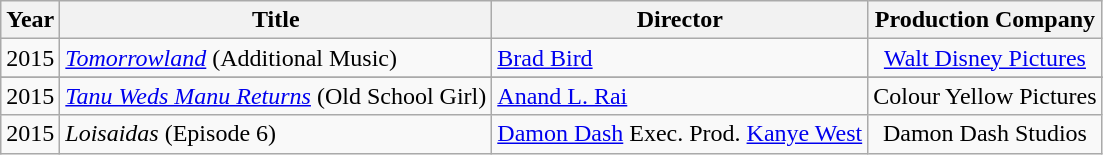<table class="wikitable">
<tr>
<th rowspan="1">Year</th>
<th rowspan="1">Title</th>
<th rowspan="1">Director</th>
<th rowspan="1">Production Company</th>
</tr>
<tr align="center">
<td align="center" rowspan="1">2015</td>
<td align="left"><em><a href='#'>Tomorrowland</a></em> (Additional Music)</td>
<td align="left"><a href='#'>Brad Bird</a></td>
<td><a href='#'>Walt Disney Pictures</a></td>
</tr>
<tr>
</tr>
<tr align="center">
<td align="center" rowspan="1">2015</td>
<td align="left"><em><a href='#'>Tanu Weds Manu Returns</a></em> (Old School Girl)</td>
<td align="left"><a href='#'>Anand L. Rai</a></td>
<td>Colour Yellow Pictures</td>
</tr>
<tr align="center">
<td align="center" rowspan="1">2015</td>
<td align="left"><em>Loisaidas</em> (Episode 6)</td>
<td align="left"><a href='#'>Damon Dash</a> Exec. Prod. <a href='#'>Kanye West</a></td>
<td>Damon Dash Studios</td>
</tr>
</table>
